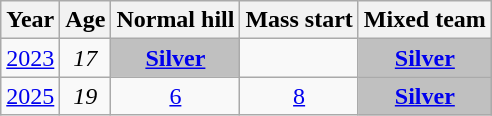<table class="wikitable" "text-align:center;">
<tr>
<th>Year</th>
<th>Age</th>
<th>Normal hill</th>
<th>Mass start</th>
<th>Mixed team</th>
</tr>
<tr align=center>
<td><a href='#'>2023</a></td>
<td><em>17</em></td>
<td bgcolor=silver><a href='#'><strong>Silver</strong></a></td>
<td></td>
<td bgcolor=silver><a href='#'><strong>Silver</strong></a></td>
</tr>
<tr align=center>
<td><a href='#'>2025</a></td>
<td><em>19</em></td>
<td><a href='#'>6</a></td>
<td><a href='#'>8</a></td>
<td bgcolor=silver><a href='#'><strong>Silver</strong></a></td>
</tr>
</table>
